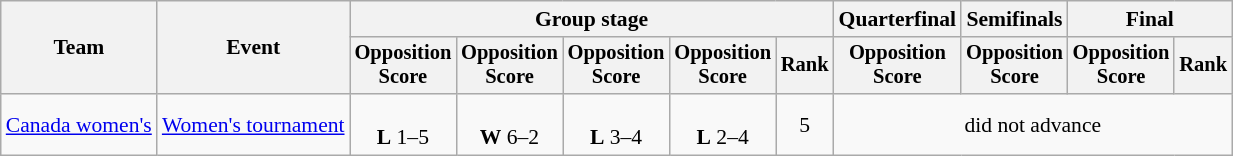<table class=wikitable style=font-size:90%>
<tr>
<th rowspan=2>Team</th>
<th rowspan=2>Event</th>
<th colspan=5>Group stage</th>
<th>Quarterfinal</th>
<th>Semifinals</th>
<th colspan=2>Final</th>
</tr>
<tr style=font-size:95%>
<th>Opposition<br>Score</th>
<th>Opposition<br>Score</th>
<th>Opposition<br>Score</th>
<th>Opposition<br>Score</th>
<th>Rank</th>
<th>Opposition<br>Score</th>
<th>Opposition<br>Score</th>
<th>Opposition<br>Score</th>
<th>Rank</th>
</tr>
<tr align=center>
<td align=left><a href='#'>Canada women's</a></td>
<td align=left><a href='#'>Women's tournament</a></td>
<td><br><strong>L</strong> 1–5</td>
<td><br><strong>W</strong> 6–2</td>
<td><br><strong>L</strong> 3–4</td>
<td><br><strong>L</strong> 2–4</td>
<td>5</td>
<td colspan="4">did not advance</td>
</tr>
</table>
